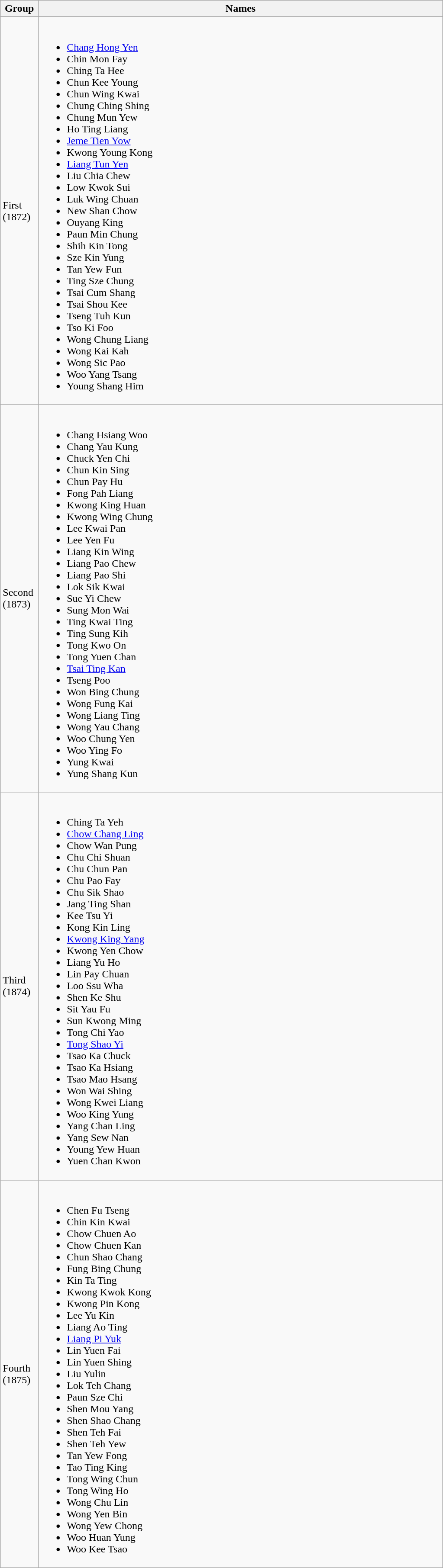<table class="wikitable" style="text-align: left;">
<tr>
<th width=8%>Group</th>
<th width=85%>Names</th>
</tr>
<tr>
<td>First<br>(1872)</td>
<td><br><ul><li><a href='#'>Chang Hong Yen</a> </li><li>Chin Mon Fay </li><li>Ching Ta Hee </li><li>Chun Kee Young </li><li>Chun Wing Kwai </li><li>Chung Ching Shing </li><li>Chung Mun Yew </li><li>Ho Ting Liang </li><li><a href='#'>Jeme Tien Yow</a> </li><li>Kwong Young Kong </li><li><a href='#'>Liang Tun Yen</a> </li><li>Liu Chia Chew </li><li>Low Kwok Sui </li><li>Luk Wing Chuan </li><li>New Shan Chow </li><li>Ouyang King </li><li>Paun Min Chung </li><li>Shih Kin Tong </li><li>Sze Kin Yung </li><li>Tan Yew Fun </li><li>Ting Sze Chung </li><li>Tsai Cum Shang </li><li>Tsai Shou Kee </li><li>Tseng Tuh Kun </li><li>Tso Ki Foo </li><li>Wong Chung Liang </li><li>Wong Kai Kah </li><li>Wong Sic Pao </li><li>Woo Yang Tsang </li><li>Young Shang Him </li></ul></td>
</tr>
<tr>
<td>Second<br>(1873)</td>
<td><br><ul><li>Chang Hsiang Woo </li><li>Chang Yau Kung </li><li>Chuck Yen Chi </li><li>Chun Kin Sing </li><li>Chun Pay Hu </li><li>Fong Pah Liang </li><li>Kwong King Huan </li><li>Kwong Wing Chung </li><li>Lee Kwai Pan </li><li>Lee Yen Fu </li><li>Liang Kin Wing </li><li>Liang Pao Chew </li><li>Liang Pao Shi </li><li>Lok Sik Kwai </li><li>Sue Yi Chew </li><li>Sung Mon Wai </li><li>Ting Kwai Ting </li><li>Ting Sung Kih </li><li>Tong Kwo On </li><li>Tong Yuen Chan </li><li><a href='#'>Tsai Ting Kan</a> </li><li>Tseng Poo </li><li>Won Bing Chung </li><li>Wong Fung Kai </li><li>Wong Liang Ting </li><li>Wong Yau Chang </li><li>Woo Chung Yen </li><li>Woo Ying Fo </li><li>Yung Kwai </li><li>Yung Shang Kun </li></ul></td>
</tr>
<tr>
<td>Third<br>(1874)</td>
<td><br><ul><li>Ching Ta Yeh </li><li><a href='#'>Chow Chang Ling</a> </li><li>Chow Wan Pung </li><li>Chu Chi Shuan </li><li>Chu Chun Pan </li><li>Chu Pao Fay </li><li>Chu Sik Shao </li><li>Jang Ting Shan </li><li>Kee Tsu Yi </li><li>Kong Kin Ling </li><li><a href='#'>Kwong King Yang</a> </li><li>Kwong Yen Chow </li><li>Liang Yu Ho </li><li>Lin Pay Chuan </li><li>Loo Ssu Wha </li><li>Shen Ke Shu </li><li>Sit Yau Fu </li><li>Sun Kwong Ming </li><li>Tong Chi Yao </li><li><a href='#'>Tong Shao Yi</a> </li><li>Tsao Ka Chuck </li><li>Tsao Ka Hsiang </li><li>Tsao Mao Hsang </li><li>Won Wai Shing </li><li>Wong Kwei Liang </li><li>Woo King Yung </li><li>Yang Chan Ling </li><li>Yang Sew Nan </li><li>Young Yew Huan </li><li>Yuen Chan Kwon </li></ul></td>
</tr>
<tr>
<td>Fourth<br>(1875)</td>
<td><br><ul><li>Chen Fu Tseng </li><li>Chin Kin Kwai </li><li>Chow Chuen Ao </li><li>Chow Chuen Kan </li><li>Chun Shao Chang </li><li>Fung Bing Chung </li><li>Kin Ta Ting </li><li>Kwong Kwok Kong </li><li>Kwong Pin Kong </li><li>Lee Yu Kin </li><li>Liang Ao Ting </li><li><a href='#'>Liang Pi Yuk</a> </li><li>Lin Yuen Fai </li><li>Lin Yuen Shing </li><li>Liu Yulin </li><li>Lok Teh Chang</li><li>Paun Sze Chi </li><li>Shen Mou Yang </li><li>Shen Shao Chang </li><li>Shen Teh Fai </li><li>Shen Teh Yew </li><li>Tan Yew Fong </li><li>Tao Ting King </li><li>Tong Wing Chun </li><li>Tong Wing Ho </li><li>Wong Chu Lin </li><li>Wong Yen Bin </li><li>Wong Yew Chong </li><li>Woo Huan Yung </li><li>Woo Kee Tsao </li></ul></td>
</tr>
</table>
